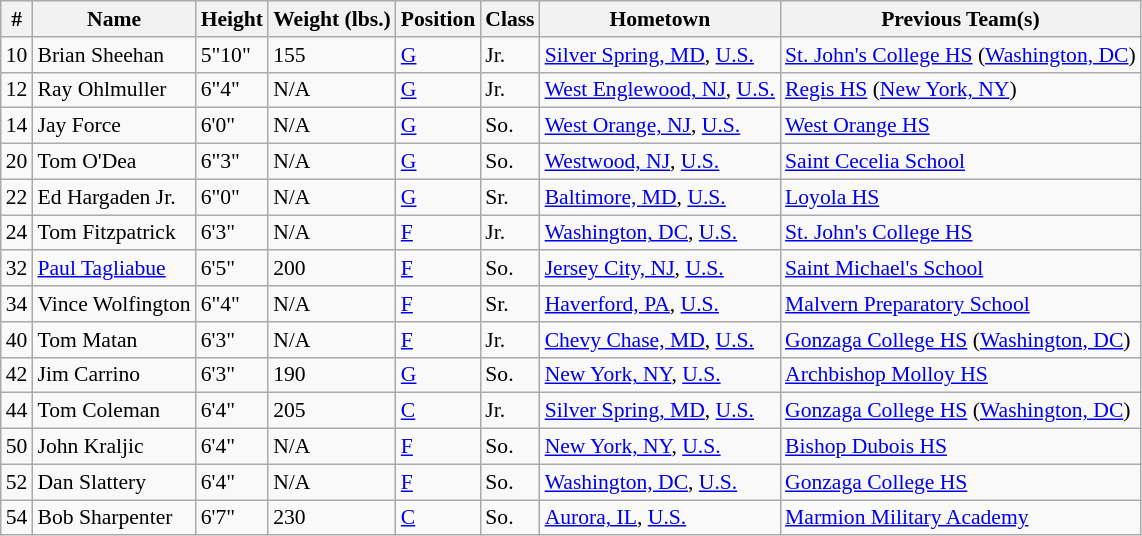<table class="wikitable" style="font-size: 90%">
<tr>
<th>#</th>
<th>Name</th>
<th>Height</th>
<th>Weight (lbs.)</th>
<th>Position</th>
<th>Class</th>
<th>Hometown</th>
<th>Previous Team(s)</th>
</tr>
<tr>
<td>10</td>
<td>Brian Sheehan</td>
<td>5"10"</td>
<td>155</td>
<td><a href='#'>G</a></td>
<td>Jr.</td>
<td><a href='#'>Silver Spring, MD</a>, <a href='#'>U.S.</a></td>
<td><a href='#'>St. John's College HS</a> (<a href='#'>Washington, DC</a>)</td>
</tr>
<tr>
<td>12</td>
<td>Ray Ohlmuller</td>
<td>6"4"</td>
<td>N/A</td>
<td><a href='#'>G</a></td>
<td>Jr.</td>
<td><a href='#'>West Englewood, NJ</a>, <a href='#'>U.S.</a></td>
<td><a href='#'>Regis HS</a> (<a href='#'>New York, NY</a>)</td>
</tr>
<tr>
<td>14</td>
<td>Jay Force</td>
<td>6'0"</td>
<td>N/A</td>
<td><a href='#'>G</a></td>
<td>So.</td>
<td><a href='#'>West Orange, NJ</a>, <a href='#'>U.S.</a></td>
<td><a href='#'>West Orange HS</a></td>
</tr>
<tr>
<td>20</td>
<td>Tom O'Dea</td>
<td>6"3"</td>
<td>N/A</td>
<td><a href='#'>G</a></td>
<td>So.</td>
<td><a href='#'>Westwood, NJ</a>, <a href='#'>U.S.</a></td>
<td><a href='#'>Saint Cecelia School</a></td>
</tr>
<tr>
<td>22</td>
<td>Ed Hargaden Jr.</td>
<td>6"0"</td>
<td>N/A</td>
<td><a href='#'>G</a></td>
<td>Sr.</td>
<td><a href='#'>Baltimore, MD</a>, <a href='#'>U.S.</a></td>
<td><a href='#'>Loyola HS</a></td>
</tr>
<tr>
<td>24</td>
<td>Tom Fitzpatrick</td>
<td>6'3"</td>
<td>N/A</td>
<td><a href='#'>F</a></td>
<td>Jr.</td>
<td><a href='#'>Washington, DC</a>, <a href='#'>U.S.</a></td>
<td><a href='#'>St. John's College HS</a></td>
</tr>
<tr>
<td>32</td>
<td><a href='#'>Paul Tagliabue</a></td>
<td>6'5"</td>
<td>200</td>
<td><a href='#'>F</a></td>
<td>So.</td>
<td><a href='#'>Jersey City, NJ</a>, <a href='#'>U.S.</a></td>
<td><a href='#'>Saint Michael's School</a></td>
</tr>
<tr>
<td>34</td>
<td>Vince Wolfington</td>
<td>6"4"</td>
<td>N/A</td>
<td><a href='#'>F</a></td>
<td>Sr.</td>
<td><a href='#'>Haverford, PA</a>, <a href='#'>U.S.</a></td>
<td><a href='#'>Malvern Preparatory School</a></td>
</tr>
<tr>
<td>40</td>
<td>Tom Matan</td>
<td>6'3"</td>
<td>N/A</td>
<td><a href='#'>F</a></td>
<td>Jr.</td>
<td><a href='#'>Chevy Chase, MD</a>, <a href='#'>U.S.</a></td>
<td><a href='#'>Gonzaga College HS</a> (<a href='#'>Washington, DC</a>)</td>
</tr>
<tr>
<td>42</td>
<td>Jim Carrino</td>
<td>6'3"</td>
<td>190</td>
<td><a href='#'>G</a></td>
<td>So.</td>
<td><a href='#'>New York, NY</a>, <a href='#'>U.S.</a></td>
<td><a href='#'>Archbishop Molloy HS</a></td>
</tr>
<tr>
<td>44</td>
<td>Tom Coleman</td>
<td>6'4"</td>
<td>205</td>
<td><a href='#'>C</a></td>
<td>Jr.</td>
<td><a href='#'>Silver Spring, MD</a>, <a href='#'>U.S.</a></td>
<td><a href='#'>Gonzaga College HS</a> (<a href='#'>Washington, DC</a>)</td>
</tr>
<tr>
<td>50</td>
<td>John Kraljic</td>
<td>6'4"</td>
<td>N/A</td>
<td><a href='#'>F</a></td>
<td>So.</td>
<td><a href='#'>New York, NY</a>, <a href='#'>U.S.</a></td>
<td><a href='#'>Bishop Dubois HS</a></td>
</tr>
<tr>
<td>52</td>
<td>Dan Slattery</td>
<td>6'4"</td>
<td>N/A</td>
<td><a href='#'>F</a></td>
<td>So.</td>
<td><a href='#'>Washington, DC</a>, <a href='#'>U.S.</a></td>
<td><a href='#'>Gonzaga College HS</a></td>
</tr>
<tr>
<td>54</td>
<td>Bob Sharpenter</td>
<td>6'7"</td>
<td>230</td>
<td><a href='#'>C</a></td>
<td>So.</td>
<td><a href='#'>Aurora, IL</a>, <a href='#'>U.S.</a></td>
<td><a href='#'>Marmion Military Academy</a></td>
</tr>
</table>
